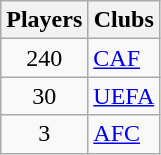<table class="wikitable">
<tr>
<th>Players</th>
<th>Clubs</th>
</tr>
<tr>
<td align=center>240</td>
<td><a href='#'>CAF</a></td>
</tr>
<tr>
<td align=center>30</td>
<td><a href='#'>UEFA</a></td>
</tr>
<tr>
<td align=center>3</td>
<td><a href='#'>AFC</a></td>
</tr>
</table>
